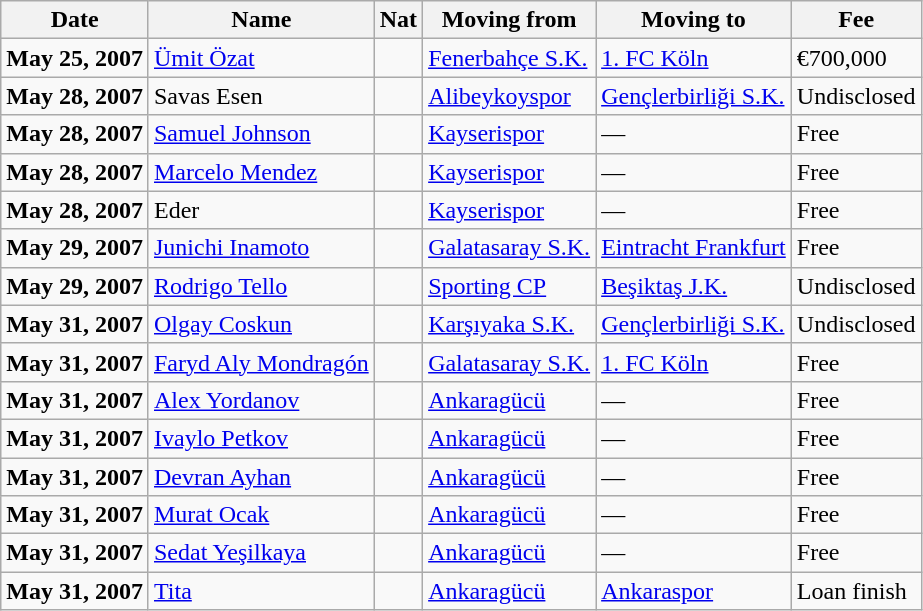<table class="wikitable">
<tr>
<th>Date</th>
<th>Name</th>
<th>Nat</th>
<th>Moving from</th>
<th>Moving to</th>
<th>Fee</th>
</tr>
<tr>
<td><strong>May 25, 2007</strong></td>
<td><a href='#'>Ümit Özat</a></td>
<td></td>
<td><a href='#'>Fenerbahçe S.K.</a></td>
<td><a href='#'>1. FC Köln</a></td>
<td>€700,000</td>
</tr>
<tr>
<td><strong>May 28, 2007</strong></td>
<td>Savas Esen</td>
<td></td>
<td><a href='#'>Alibeykoyspor</a></td>
<td><a href='#'>Gençlerbirliği S.K.</a></td>
<td>Undisclosed</td>
</tr>
<tr>
<td><strong>May 28, 2007</strong></td>
<td><a href='#'>Samuel Johnson</a></td>
<td></td>
<td><a href='#'>Kayserispor</a></td>
<td>—</td>
<td>Free</td>
</tr>
<tr>
<td><strong>May 28, 2007</strong></td>
<td><a href='#'>Marcelo Mendez</a></td>
<td></td>
<td><a href='#'>Kayserispor</a></td>
<td>—</td>
<td>Free</td>
</tr>
<tr>
<td><strong>May 28, 2007</strong></td>
<td>Eder</td>
<td></td>
<td><a href='#'>Kayserispor</a></td>
<td>—</td>
<td>Free</td>
</tr>
<tr>
<td><strong>May 29, 2007</strong></td>
<td><a href='#'>Junichi Inamoto</a></td>
<td></td>
<td><a href='#'>Galatasaray S.K.</a></td>
<td><a href='#'>Eintracht Frankfurt</a></td>
<td>Free</td>
</tr>
<tr>
<td><strong>May 29, 2007</strong></td>
<td><a href='#'>Rodrigo Tello</a></td>
<td></td>
<td><a href='#'>Sporting CP</a></td>
<td><a href='#'>Beşiktaş J.K.</a></td>
<td>Undisclosed</td>
</tr>
<tr>
<td><strong>May 31, 2007</strong></td>
<td><a href='#'>Olgay Coskun</a></td>
<td></td>
<td><a href='#'>Karşıyaka S.K.</a></td>
<td><a href='#'>Gençlerbirliği S.K.</a></td>
<td>Undisclosed</td>
</tr>
<tr>
<td><strong>May 31, 2007</strong></td>
<td><a href='#'>Faryd Aly Mondragón</a></td>
<td></td>
<td><a href='#'>Galatasaray S.K.</a></td>
<td><a href='#'>1. FC Köln</a></td>
<td>Free</td>
</tr>
<tr>
<td><strong>May 31, 2007</strong></td>
<td><a href='#'>Alex Yordanov</a></td>
<td></td>
<td><a href='#'>Ankaragücü</a></td>
<td>—</td>
<td>Free</td>
</tr>
<tr>
<td><strong>May 31, 2007</strong></td>
<td><a href='#'>Ivaylo Petkov</a></td>
<td></td>
<td><a href='#'>Ankaragücü</a></td>
<td>—</td>
<td>Free</td>
</tr>
<tr>
<td><strong>May 31, 2007</strong></td>
<td><a href='#'>Devran Ayhan</a></td>
<td></td>
<td><a href='#'>Ankaragücü</a></td>
<td>—</td>
<td>Free</td>
</tr>
<tr>
<td><strong>May 31, 2007</strong></td>
<td><a href='#'>Murat Ocak</a></td>
<td></td>
<td><a href='#'>Ankaragücü</a></td>
<td>—</td>
<td>Free</td>
</tr>
<tr>
<td><strong>May 31, 2007</strong></td>
<td><a href='#'>Sedat Yeşilkaya</a></td>
<td></td>
<td><a href='#'>Ankaragücü</a></td>
<td>—</td>
<td>Free</td>
</tr>
<tr>
<td><strong>May 31, 2007</strong></td>
<td><a href='#'>Tita</a></td>
<td></td>
<td><a href='#'>Ankaragücü</a></td>
<td><a href='#'>Ankaraspor</a></td>
<td>Loan finish</td>
</tr>
</table>
